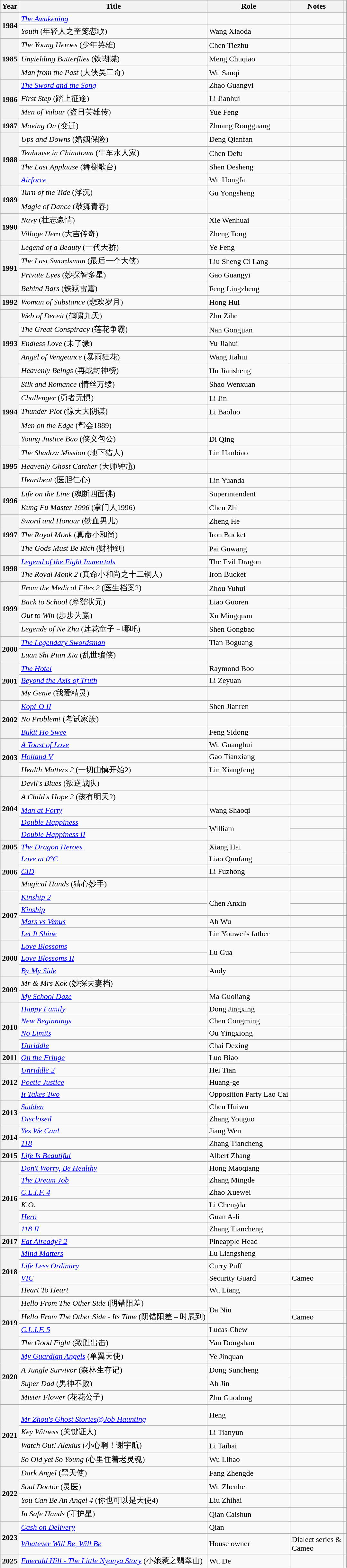<table class="wikitable sortable plainrowheaders">
<tr>
<th scope="col">Year</th>
<th scope="col">Title</th>
<th scope="col">Role</th>
<th scope="col" class="unsortable">Notes</th>
<th scope="col" class="unsortable"></th>
</tr>
<tr>
<th scope="row" rowspan="2">1984</th>
<td><em><a href='#'>The Awakening</a></em></td>
<td></td>
<td></td>
<td></td>
</tr>
<tr>
<td><em>Youth</em> (年轻人之奎笼恋歌)</td>
<td>Wang Xiaoda</td>
<td></td>
<td></td>
</tr>
<tr>
<th scope="row" rowspan="3">1985</th>
<td><em>The Young Heroes</em> (少年英雄)</td>
<td>Chen Tiezhu</td>
<td></td>
<td></td>
</tr>
<tr>
<td><em>Unyielding Butterflies</em> (铁蝴蝶)</td>
<td>Meng Chuqiao</td>
<td></td>
<td></td>
</tr>
<tr>
<td><em>Man from the Past</em> (大侠吴三奇)</td>
<td>Wu Sanqi</td>
<td></td>
<td></td>
</tr>
<tr>
<th scope="row" rowspan="3">1986</th>
<td><em><a href='#'>The Sword and the Song</a></em></td>
<td>Zhao Guangyi</td>
<td></td>
<td></td>
</tr>
<tr>
<td><em>First Step</em> (踏上征途)</td>
<td>Li Jianhui</td>
<td></td>
<td></td>
</tr>
<tr>
<td><em>Men of Valour</em> (盗日英雄传)</td>
<td>Yue Feng</td>
<td></td>
<td></td>
</tr>
<tr>
<th scope="row">1987</th>
<td><em>Moving On</em> (变迁)</td>
<td>Zhuang Rongguang</td>
<td></td>
<td></td>
</tr>
<tr>
<th scope="row" rowspan="4">1988</th>
<td><em>Ups and Downs</em> (婚姻保险)</td>
<td>Deng Qianfan</td>
<td></td>
<td></td>
</tr>
<tr>
<td><em>Teahouse in Chinatown</em> (牛车水人家)</td>
<td>Chen Defu</td>
<td></td>
<td></td>
</tr>
<tr>
<td><em>The Last Applause</em> (舞榭歌台)</td>
<td>Shen Desheng</td>
<td></td>
<td></td>
</tr>
<tr>
<td><em><a href='#'>Airforce</a></em></td>
<td>Wu Hongfa</td>
<td></td>
<td></td>
</tr>
<tr>
<th scope="row" rowspan="2">1989</th>
<td><em>Turn of the Tide</em> (浮沉)</td>
<td>Gu Yongsheng</td>
<td></td>
<td></td>
</tr>
<tr>
<td><em>Magic of Dance</em> (鼓舞青春)</td>
<td></td>
<td></td>
<td></td>
</tr>
<tr>
<th scope="row" rowspan="2">1990</th>
<td><em>Navy</em> (壮志豪情)</td>
<td>Xie Wenhuai</td>
<td></td>
<td></td>
</tr>
<tr>
<td><em>Village Hero</em> (大吉传奇)</td>
<td>Zheng Tong</td>
<td></td>
<td></td>
</tr>
<tr>
<th scope="row" rowspan="4">1991</th>
<td><em>Legend of a Beauty</em> (一代天骄)</td>
<td>Ye Feng</td>
<td></td>
<td></td>
</tr>
<tr>
<td><em>The Last Swordsman</em> (最后一个大侠)</td>
<td>Liu Sheng Ci Lang</td>
<td></td>
<td></td>
</tr>
<tr>
<td><em>Private Eyes</em> (妙探智多星)</td>
<td>Gao Guangyi</td>
<td></td>
<td></td>
</tr>
<tr>
<td><em>Behind Bars</em> (铁狱雷霆)</td>
<td>Feng Lingzheng</td>
<td></td>
<td></td>
</tr>
<tr>
<th scope="row">1992</th>
<td><em>Woman of Substance</em> (悲欢岁月)</td>
<td>Hong Hui</td>
<td></td>
<td></td>
</tr>
<tr>
<th scope="row" rowspan="5">1993</th>
<td><em>Web of Deceit</em> (鹤啸九天)</td>
<td>Zhu Zihe</td>
<td></td>
<td></td>
</tr>
<tr>
<td><em>The Great Conspiracy</em> (莲花争霸)</td>
<td>Nan Gongjian</td>
<td></td>
<td></td>
</tr>
<tr>
<td><em>Endless Love</em> (未了缘)</td>
<td>Yu Jiahui</td>
<td></td>
<td></td>
</tr>
<tr>
<td><em>Angel of Vengeance</em> (暴雨狂花)</td>
<td>Wang Jiahui</td>
<td></td>
<td></td>
</tr>
<tr>
<td><em>Heavenly Beings</em> (再战封神榜)</td>
<td>Hu Jiansheng</td>
<td></td>
<td></td>
</tr>
<tr>
<th scope="row" rowspan="5">1994</th>
<td><em>Silk and Romance</em> (情丝万缕)</td>
<td>Shao Wenxuan</td>
<td></td>
<td></td>
</tr>
<tr>
<td><em>Challenger</em> (勇者无惧)</td>
<td>Li Jin</td>
<td></td>
<td></td>
</tr>
<tr>
<td><em>Thunder Plot</em> (惊天大阴谋)</td>
<td>Li Baoluo</td>
<td></td>
<td></td>
</tr>
<tr>
<td><em>Men on the Edge</em> (帮会1889)</td>
<td></td>
<td></td>
<td></td>
</tr>
<tr>
<td><em>Young Justice Bao</em> (侠义包公)</td>
<td>Di Qing</td>
<td></td>
<td></td>
</tr>
<tr>
<th scope="row" rowspan="3">1995</th>
<td><em>The Shadow Mission</em> (地下猎人)</td>
<td>Lin Hanbiao</td>
<td></td>
<td></td>
</tr>
<tr>
<td><em>Heavenly Ghost Catcher</em> (天师钟馗)</td>
<td></td>
<td></td>
<td></td>
</tr>
<tr>
<td><em>Heartbeat</em> (医胆仁心)</td>
<td>Lin Yuanda</td>
<td></td>
<td></td>
</tr>
<tr>
<th scope="row" rowspan="2">1996</th>
<td><em>Life on the Line</em> (魂断四面佛)</td>
<td>Superintendent</td>
<td></td>
<td></td>
</tr>
<tr>
<td><em>Kung Fu Master 1996</em> (掌门人1996)</td>
<td>Chen Zhi</td>
<td></td>
<td></td>
</tr>
<tr>
<th scope="row" rowspan="3">1997</th>
<td><em>Sword and Honour</em> (铁血男儿)</td>
<td>Zheng He</td>
<td></td>
<td></td>
</tr>
<tr>
<td><em>The Royal Monk</em> (真命小和尚)</td>
<td>Iron Bucket</td>
<td></td>
<td></td>
</tr>
<tr>
<td><em>The Gods Must Be Rich</em> (财神到)</td>
<td>Pai Guwang</td>
<td></td>
<td></td>
</tr>
<tr>
<th scope="row" rowspan="2">1998</th>
<td><em><a href='#'>Legend of the Eight Immortals</a></em></td>
<td>The Evil Dragon</td>
<td></td>
<td></td>
</tr>
<tr>
<td><em>The Royal Monk 2</em> (真命小和尚之十二铜人)</td>
<td>Iron Bucket</td>
<td></td>
<td></td>
</tr>
<tr>
<th scope="row" rowspan="4">1999</th>
<td><em>From the Medical Files 2</em> (医生档案2)</td>
<td>Zhou Yuhui</td>
<td></td>
<td></td>
</tr>
<tr>
<td><em>Back to School</em> (摩登状元)</td>
<td>Liao Guoren</td>
<td></td>
<td></td>
</tr>
<tr>
<td><em>Out to Win</em> (步步为赢)</td>
<td>Xu Mingquan</td>
<td></td>
<td></td>
</tr>
<tr>
<td><em>Legends of Ne Zha</em> (莲花童子－哪吒)</td>
<td>Shen Gongbao</td>
<td></td>
<td></td>
</tr>
<tr>
<th scope="row" rowspan="2">2000</th>
<td><em><a href='#'>The Legendary Swordsman</a></em></td>
<td>Tian Boguang</td>
<td></td>
<td></td>
</tr>
<tr>
<td><em>Luan Shi Pian Xia</em> (乱世骗侠)</td>
<td></td>
<td></td>
<td></td>
</tr>
<tr>
<th scope="row" rowspan="3">2001</th>
<td><em><a href='#'>The Hotel</a></em></td>
<td>Raymond Boo</td>
<td></td>
<td></td>
</tr>
<tr>
<td><em><a href='#'>Beyond the Axis of Truth</a></em></td>
<td>Li Zeyuan</td>
<td></td>
<td></td>
</tr>
<tr>
<td><em>My Genie</em> (我爱精灵)</td>
<td></td>
<td></td>
<td></td>
</tr>
<tr>
<th scope="row" rowspan="3">2002</th>
<td><em><a href='#'>Kopi-O II</a></em></td>
<td>Shen Jianren</td>
<td></td>
<td></td>
</tr>
<tr>
<td><em>No Problem!</em> (考试家族)</td>
<td></td>
<td></td>
<td></td>
</tr>
<tr>
<td><em><a href='#'>Bukit Ho Swee</a></em></td>
<td>Feng Sidong</td>
<td></td>
<td></td>
</tr>
<tr>
<th scope="row" rowspan="3">2003</th>
<td><em><a href='#'>A Toast of Love</a></em></td>
<td>Wu Guanghui</td>
<td></td>
<td></td>
</tr>
<tr>
<td><em><a href='#'>Holland V</a></em></td>
<td>Gao Tianxiang</td>
<td></td>
<td></td>
</tr>
<tr>
<td><em>Health Matters 2</em> (一切由慎开始2)</td>
<td>Lin Xiangfeng</td>
<td></td>
<td></td>
</tr>
<tr>
<th scope="row" rowspan="5">2004</th>
<td><em>Devil's Blues</em> (叛逆战队)</td>
<td></td>
<td></td>
<td></td>
</tr>
<tr>
<td><em>A Child's Hope 2 </em> (孩有明天2)</td>
<td></td>
<td></td>
<td></td>
</tr>
<tr>
<td><em><a href='#'>Man at Forty</a></em></td>
<td>Wang Shaoqi</td>
<td></td>
<td></td>
</tr>
<tr>
<td><em><a href='#'>Double Happiness</a></em></td>
<td rowspan="2">William</td>
<td></td>
<td></td>
</tr>
<tr>
<td><em><a href='#'>Double Happiness II</a></em></td>
<td></td>
<td></td>
</tr>
<tr>
<th scope="row">2005</th>
<td><em><a href='#'>The Dragon Heroes</a></em></td>
<td>Xiang Hai</td>
<td></td>
<td></td>
</tr>
<tr>
<th scope="row" rowspan="3">2006</th>
<td><em><a href='#'>Love at 0°C</a></em></td>
<td>Liao Qunfang</td>
<td></td>
<td></td>
</tr>
<tr>
<td><em><a href='#'>CID</a></em></td>
<td>Li Fuzhong</td>
<td></td>
<td></td>
</tr>
<tr>
<td><em>Magical Hands</em> (猜心妙手)</td>
<td></td>
<td></td>
<td></td>
</tr>
<tr>
<th scope="row" rowspan="4">2007</th>
<td><em><a href='#'>Kinship 2</a></em></td>
<td rowspan="2">Chen Anxin</td>
<td></td>
<td></td>
</tr>
<tr>
<td><em><a href='#'>Kinship</a></em></td>
<td></td>
<td></td>
</tr>
<tr>
<td><em><a href='#'>Mars vs Venus</a></em></td>
<td>Ah Wu</td>
<td></td>
<td></td>
</tr>
<tr>
<td><em><a href='#'>Let It Shine</a></em></td>
<td>Lin Youwei's father</td>
<td></td>
<td></td>
</tr>
<tr>
<th scope="row" rowspan="3">2008</th>
<td><em><a href='#'>Love Blossoms</a></em></td>
<td rowspan="2">Lu Gua</td>
<td></td>
<td></td>
</tr>
<tr>
<td><em><a href='#'>Love Blossoms II</a></em></td>
<td></td>
<td></td>
</tr>
<tr>
<td><em><a href='#'>By My Side</a></em></td>
<td>Andy</td>
<td></td>
<td></td>
</tr>
<tr>
<th scope="row" rowspan="2">2009</th>
<td><em>Mr & Mrs Kok</em> (妙探夫妻档)</td>
<td></td>
<td></td>
<td></td>
</tr>
<tr>
<td><em><a href='#'>My School Daze</a></em></td>
<td>Ma Guoliang</td>
<td></td>
<td></td>
</tr>
<tr>
<th scope="row" rowspan="4">2010</th>
<td><em><a href='#'>Happy Family</a></em></td>
<td>Dong Jingxing</td>
<td></td>
<td></td>
</tr>
<tr>
<td><em><a href='#'>New Beginnings</a></em></td>
<td>Chen Congming</td>
<td></td>
<td></td>
</tr>
<tr>
<td><em><a href='#'>No Limits</a></em></td>
<td>Ou Yingxiong</td>
<td></td>
<td></td>
</tr>
<tr>
<td><em><a href='#'>Unriddle</a></em></td>
<td>Chai Dexing</td>
<td></td>
<td></td>
</tr>
<tr>
<th scope="row" rowspan="1">2011</th>
<td><em><a href='#'>On the Fringe</a></em></td>
<td>Luo Biao</td>
<td></td>
<td></td>
</tr>
<tr>
<th scope="row" rowspan="3">2012</th>
<td><em><a href='#'>Unriddle 2</a></em></td>
<td>Hei Tian</td>
<td></td>
<td></td>
</tr>
<tr>
<td><em><a href='#'>Poetic Justice</a></em></td>
<td>Huang-ge</td>
<td></td>
<td></td>
</tr>
<tr>
<td><em><a href='#'>It Takes Two</a></em></td>
<td>Opposition Party Lao Cai</td>
<td></td>
<td></td>
</tr>
<tr>
<th scope="row" rowspan="2">2013</th>
<td><em><a href='#'>Sudden</a></em></td>
<td>Chen Huiwu</td>
<td></td>
<td></td>
</tr>
<tr>
<td><em><a href='#'>Disclosed</a></em></td>
<td>Zhang Youguo</td>
<td></td>
<td></td>
</tr>
<tr>
<th scope="row" rowspan="2">2014</th>
<td><em><a href='#'>Yes We Can!</a></em></td>
<td>Jiang Wen</td>
<td></td>
<td></td>
</tr>
<tr>
<td><em><a href='#'>118</a></em></td>
<td>Zhang Tiancheng</td>
<td></td>
<td></td>
</tr>
<tr>
<th scope="row">2015</th>
<td><em><a href='#'>Life Is Beautiful</a></em></td>
<td>Albert Zhang</td>
<td></td>
<td></td>
</tr>
<tr>
<th scope="row" rowspan="6">2016</th>
<td><em><a href='#'>Don't Worry, Be Healthy</a></em></td>
<td>Hong Maoqiang</td>
<td></td>
<td></td>
</tr>
<tr>
<td><em><a href='#'>The Dream Job</a></em></td>
<td>Zhang Mingde</td>
<td></td>
<td></td>
</tr>
<tr>
<td><em><a href='#'>C.L.I.F. 4</a></em></td>
<td>Zhao Xuewei</td>
<td></td>
<td></td>
</tr>
<tr>
<td><em>K.O.</em></td>
<td>Li Chengda</td>
<td></td>
<td></td>
</tr>
<tr>
<td><em><a href='#'>Hero</a></em></td>
<td>Guan A-li</td>
<td></td>
<td></td>
</tr>
<tr>
<td><em><a href='#'>118 II</a></em></td>
<td>Zhang Tiancheng</td>
<td></td>
<td></td>
</tr>
<tr>
<th scope="row" rowspan="1">2017</th>
<td><em><a href='#'>Eat Already? 2</a></em></td>
<td>Pineapple Head</td>
<td></td>
<td></td>
</tr>
<tr>
<th scope="row" rowspan="4">2018</th>
<td><em><a href='#'>Mind Matters</a></em></td>
<td>Lu Liangsheng</td>
<td></td>
<td></td>
</tr>
<tr>
<td><em><a href='#'>Life Less Ordinary</a></em></td>
<td>Curry Puff</td>
<td></td>
<td></td>
</tr>
<tr>
<td><em><a href='#'>VIC</a></em></td>
<td>Security Guard</td>
<td>Cameo</td>
<td></td>
</tr>
<tr>
<td><em>Heart To Heart</em></td>
<td>Wu Liang</td>
<td></td>
<td></td>
</tr>
<tr>
<th scope="row" rowspan="4">2019</th>
<td><em>Hello From The Other Side</em> (阴错阳差)</td>
<td rowspan="2">Da Niu</td>
<td></td>
<td></td>
</tr>
<tr>
<td><em>Hello From The Other Side - Its Time</em> (阴错阳差 – 时辰到)</td>
<td>Cameo</td>
<td></td>
</tr>
<tr>
<td><em><a href='#'>C.L.I.F. 5</a></em></td>
<td>Lucas Chew</td>
<td></td>
<td></td>
</tr>
<tr>
<td><em>The Good Fight</em> (致胜出击)</td>
<td>Yan Dongshan</td>
<td></td>
<td></td>
</tr>
<tr>
<th scope="row" rowspan="4">2020</th>
<td><em><a href='#'>My Guardian Angels</a></em> (单翼天使)</td>
<td>Ye Jinquan</td>
<td></td>
<td></td>
</tr>
<tr>
<td><em>A Jungle Survivor</em> (森林生存记)</td>
<td>Dong Suncheng</td>
<td></td>
<td></td>
</tr>
<tr>
<td><em>Super Dad</em> (男神不败)</td>
<td>Ah Jin</td>
<td></td>
<td></td>
</tr>
<tr>
<td><em>Mister Flower</em> (花花公子)</td>
<td>Zhu Guodong</td>
<td></td>
<td></td>
</tr>
<tr>
<th scope="row" rowspan="4">2021</th>
<td><br><em><a href='#'>Mr Zhou's Ghost Stories@Job Haunting</a></em></td>
<td>Heng</td>
<td></td>
<td></td>
</tr>
<tr>
<td><em>Key Witness</em> (关键证人)</td>
<td>Li Tianyun</td>
<td></td>
<td></td>
</tr>
<tr>
<td><em>Watch Out! Alexius</em> (小心啊！谢宇航)</td>
<td>Li Taibai</td>
<td></td>
<td></td>
</tr>
<tr>
<td><em>So Old yet So Young</em> (心里住着老灵魂)</td>
<td>Wu Lihao</td>
<td></td>
<td></td>
</tr>
<tr>
<th scope="row" rowspan="4">2022</th>
<td><em>Dark Angel</em> (黑天使)</td>
<td>Fang Zhengde</td>
<td></td>
<td></td>
</tr>
<tr>
<td><em>Soul Doctor</em> (灵医)</td>
<td>Wu Zhenhe</td>
<td></td>
<td></td>
</tr>
<tr>
<td><em>You Can Be An Angel 4</em> (你也可以是天使4)</td>
<td>Liu Zhihai</td>
<td></td>
<td></td>
</tr>
<tr>
<td><em>In Safe Hands</em> (守护星)</td>
<td>Qian Caishun</td>
<td></td>
<td></td>
</tr>
<tr>
<th scope="row" rowspan="2">2023</th>
<td><em><a href='#'>Cash on Delivery</a></em></td>
<td>Qian</td>
<td></td>
<td></td>
</tr>
<tr>
<td><em><a href='#'>Whatever Will Be, Will Be</a></em></td>
<td>House owner</td>
<td>Dialect series & <br> Cameo</td>
<td></td>
</tr>
<tr>
<th scope="row">2025</th>
<td><em><a href='#'>Emerald Hill - The Little Nyonya Story</a></em> (小娘惹之翡翠山)</td>
<td>Wu De</td>
<td></td>
<td></td>
</tr>
<tr>
</tr>
</table>
